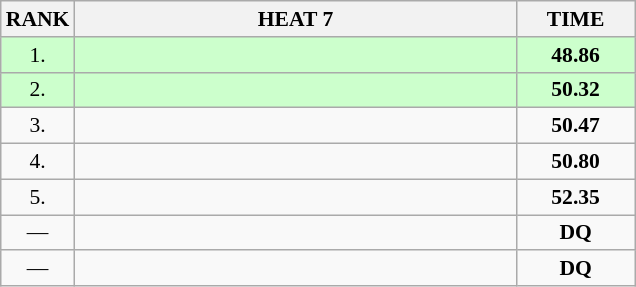<table class="wikitable" style="border-collapse: collapse; font-size: 90%;">
<tr>
<th>RANK</th>
<th style="width: 20em">HEAT 7</th>
<th style="width: 5em">TIME</th>
</tr>
<tr style="background:#ccffcc;">
<td align="center">1.</td>
<td></td>
<td align="center"><strong>48.86</strong></td>
</tr>
<tr style="background:#ccffcc;">
<td align="center">2.</td>
<td></td>
<td align="center"><strong>50.32</strong></td>
</tr>
<tr>
<td align="center">3.</td>
<td></td>
<td align="center"><strong>50.47</strong></td>
</tr>
<tr>
<td align="center">4.</td>
<td></td>
<td align="center"><strong>50.80</strong></td>
</tr>
<tr>
<td align="center">5.</td>
<td></td>
<td align="center"><strong>52.35</strong></td>
</tr>
<tr>
<td align="center">—</td>
<td></td>
<td align="center"><strong>DQ</strong></td>
</tr>
<tr>
<td align="center">—</td>
<td></td>
<td align="center"><strong>DQ</strong></td>
</tr>
</table>
